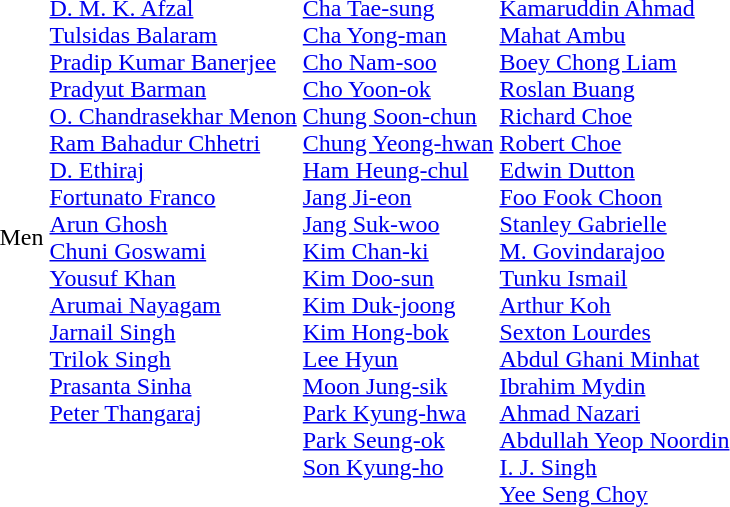<table>
<tr>
<td>Men<br></td>
<td valign=top><br><a href='#'>D. M. K. Afzal</a><br><a href='#'>Tulsidas Balaram</a><br><a href='#'>Pradip Kumar Banerjee</a><br><a href='#'>Pradyut Barman</a><br><a href='#'>O. Chandrasekhar Menon</a><br><a href='#'>Ram Bahadur Chhetri</a><br><a href='#'>D. Ethiraj</a><br><a href='#'>Fortunato Franco</a><br><a href='#'>Arun Ghosh</a><br><a href='#'>Chuni Goswami</a><br><a href='#'>Yousuf Khan</a><br><a href='#'>Arumai Nayagam</a><br><a href='#'>Jarnail Singh</a><br><a href='#'>Trilok Singh</a><br><a href='#'>Prasanta Sinha</a><br><a href='#'>Peter Thangaraj</a></td>
<td valign=top><br><a href='#'>Cha Tae-sung</a><br><a href='#'>Cha Yong-man</a><br><a href='#'>Cho Nam-soo</a><br><a href='#'>Cho Yoon-ok</a><br><a href='#'>Chung Soon-chun</a><br><a href='#'>Chung Yeong-hwan</a><br><a href='#'>Ham Heung-chul</a><br><a href='#'>Jang Ji-eon</a><br><a href='#'>Jang Suk-woo</a><br><a href='#'>Kim Chan-ki</a><br><a href='#'>Kim Doo-sun</a><br><a href='#'>Kim Duk-joong</a><br><a href='#'>Kim Hong-bok</a><br><a href='#'>Lee Hyun</a><br><a href='#'>Moon Jung-sik</a><br><a href='#'>Park Kyung-hwa</a><br><a href='#'>Park Seung-ok</a><br><a href='#'>Son Kyung-ho</a></td>
<td><br><a href='#'>Kamaruddin Ahmad</a><br><a href='#'>Mahat Ambu</a><br><a href='#'>Boey Chong Liam</a><br><a href='#'>Roslan Buang</a><br><a href='#'>Richard Choe</a><br><a href='#'>Robert Choe</a><br><a href='#'>Edwin Dutton</a><br><a href='#'>Foo Fook Choon</a><br><a href='#'>Stanley Gabrielle</a><br><a href='#'>M. Govindarajoo</a><br><a href='#'>Tunku Ismail</a><br><a href='#'>Arthur Koh</a><br><a href='#'>Sexton Lourdes</a><br><a href='#'>Abdul Ghani Minhat</a><br><a href='#'>Ibrahim Mydin</a><br><a href='#'>Ahmad Nazari</a><br><a href='#'>Abdullah Yeop Noordin</a><br><a href='#'>I. J. Singh</a><br><a href='#'>Yee Seng Choy</a></td>
</tr>
</table>
